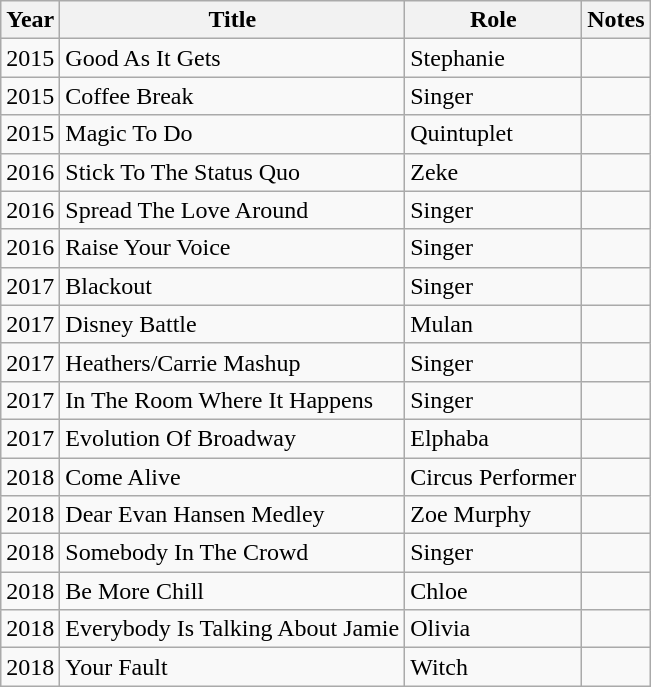<table class="wikitable">
<tr>
<th>Year</th>
<th>Title</th>
<th>Role</th>
<th>Notes</th>
</tr>
<tr>
<td>2015</td>
<td>Good As It Gets</td>
<td>Stephanie</td>
<td></td>
</tr>
<tr>
<td>2015</td>
<td>Coffee Break</td>
<td>Singer</td>
<td></td>
</tr>
<tr>
<td>2015</td>
<td>Magic To Do</td>
<td>Quintuplet</td>
<td></td>
</tr>
<tr>
<td>2016</td>
<td>Stick To The Status Quo</td>
<td>Zeke</td>
<td></td>
</tr>
<tr>
<td>2016</td>
<td>Spread The Love Around</td>
<td>Singer</td>
<td></td>
</tr>
<tr>
<td>2016</td>
<td>Raise Your Voice</td>
<td>Singer</td>
<td></td>
</tr>
<tr>
<td>2017</td>
<td>Blackout</td>
<td>Singer</td>
<td></td>
</tr>
<tr>
<td>2017</td>
<td>Disney Battle</td>
<td>Mulan</td>
<td></td>
</tr>
<tr>
<td>2017</td>
<td>Heathers/Carrie Mashup</td>
<td>Singer</td>
<td></td>
</tr>
<tr>
<td>2017</td>
<td>In The Room Where It Happens</td>
<td>Singer</td>
<td></td>
</tr>
<tr>
<td>2017</td>
<td>Evolution Of Broadway</td>
<td>Elphaba</td>
<td></td>
</tr>
<tr>
<td>2018</td>
<td>Come Alive</td>
<td>Circus Performer</td>
<td></td>
</tr>
<tr>
<td>2018</td>
<td>Dear Evan Hansen Medley</td>
<td>Zoe Murphy</td>
<td></td>
</tr>
<tr>
<td>2018</td>
<td>Somebody In The Crowd</td>
<td>Singer</td>
<td></td>
</tr>
<tr>
<td>2018</td>
<td>Be More Chill</td>
<td>Chloe</td>
<td></td>
</tr>
<tr>
<td>2018</td>
<td>Everybody Is Talking About Jamie</td>
<td>Olivia</td>
<td></td>
</tr>
<tr>
<td>2018</td>
<td>Your Fault</td>
<td>Witch</td>
<td></td>
</tr>
</table>
